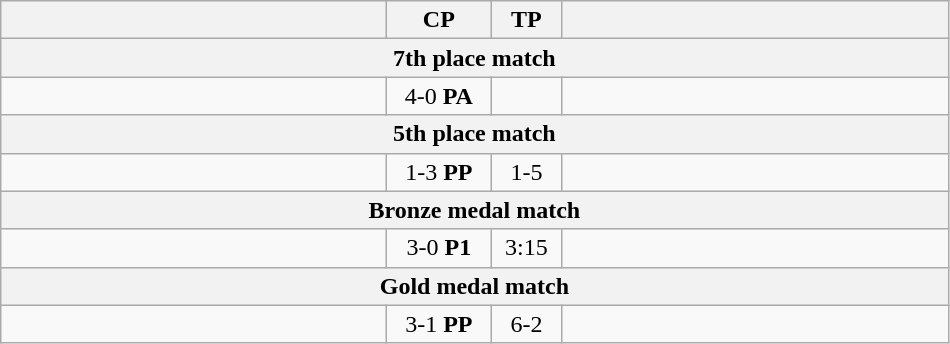<table class="wikitable" style="text-align: center;" |>
<tr>
<th width="250"></th>
<th width="62">CP</th>
<th width="40">TP</th>
<th width="250"></th>
</tr>
<tr>
<th colspan="5">7th place match</th>
</tr>
<tr>
<td style="text-align:left;"><strong></strong></td>
<td>4-0 <strong>PA</strong></td>
<td></td>
<td style="text-align:left;"></td>
</tr>
<tr>
<th colspan="5">5th place match</th>
</tr>
<tr>
<td style="text-align:left;"></td>
<td>1-3 <strong>PP</strong></td>
<td>1-5</td>
<td style="text-align:left;"><strong></strong></td>
</tr>
<tr>
<th colspan="5">Bronze medal match</th>
</tr>
<tr>
<td style="text-align:left;"><strong></strong></td>
<td>3-0 <strong>P1</strong></td>
<td>3:15</td>
<td style="text-align:left;"></td>
</tr>
<tr>
<th colspan="5">Gold medal match</th>
</tr>
<tr>
<td style="text-align:left;"><strong></strong></td>
<td>3-1 <strong>PP</strong></td>
<td>6-2</td>
<td style="text-align:left;"></td>
</tr>
</table>
